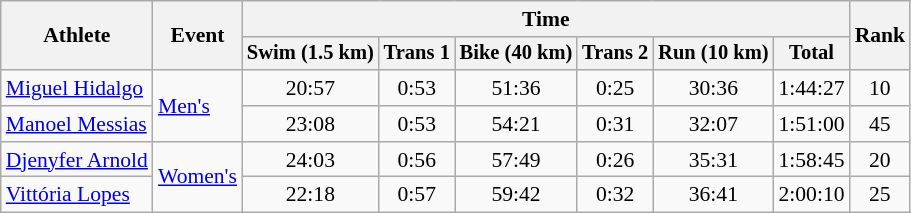<table class=wikitable style="font-size:90%;text-align:center">
<tr>
<th rowspan=2>Athlete</th>
<th rowspan=2>Event</th>
<th colspan=6>Time</th>
<th rowspan=2>Rank</th>
</tr>
<tr style="font-size:95%">
<th>Swim (1.5 km)</th>
<th>Trans 1</th>
<th>Bike (40 km)</th>
<th>Trans 2</th>
<th>Run (10 km)</th>
<th>Total</th>
</tr>
<tr align=center>
<td align=left><a href='#'>Miguel Hidalgo</a></td>
<td align=left rowspan=2><a href='#'>Men's</a></td>
<td>20:57</td>
<td>0:53</td>
<td>51:36</td>
<td>0:25</td>
<td>30:36</td>
<td>1:44:27</td>
<td>10</td>
</tr>
<tr align=center>
<td align=left><a href='#'>Manoel Messias</a></td>
<td>23:08</td>
<td>0:53</td>
<td>54:21</td>
<td>0:31</td>
<td>32:07</td>
<td>1:51:00</td>
<td>45</td>
</tr>
<tr align=center>
<td align=left><a href='#'>Djenyfer Arnold</a></td>
<td rowspan="2" align="left"><a href='#'>Women's</a></td>
<td>24:03</td>
<td>0:56</td>
<td>57:49</td>
<td>0:26</td>
<td>35:31</td>
<td>1:58:45</td>
<td>20</td>
</tr>
<tr align=center>
<td align=left><a href='#'>Vittória Lopes</a></td>
<td>22:18</td>
<td>0:57</td>
<td>59:42</td>
<td>0:32</td>
<td>36:41</td>
<td>2:00:10</td>
<td>25</td>
</tr>
</table>
